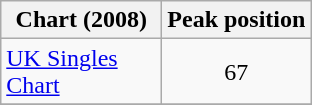<table class="wikitable sortable">
<tr>
<th align="left" width="100">Chart (2008)</th>
<th align="center">Peak position</th>
</tr>
<tr>
<td align="left"><a href='#'>UK Singles Chart</a></td>
<td align="center">67</td>
</tr>
<tr>
</tr>
</table>
